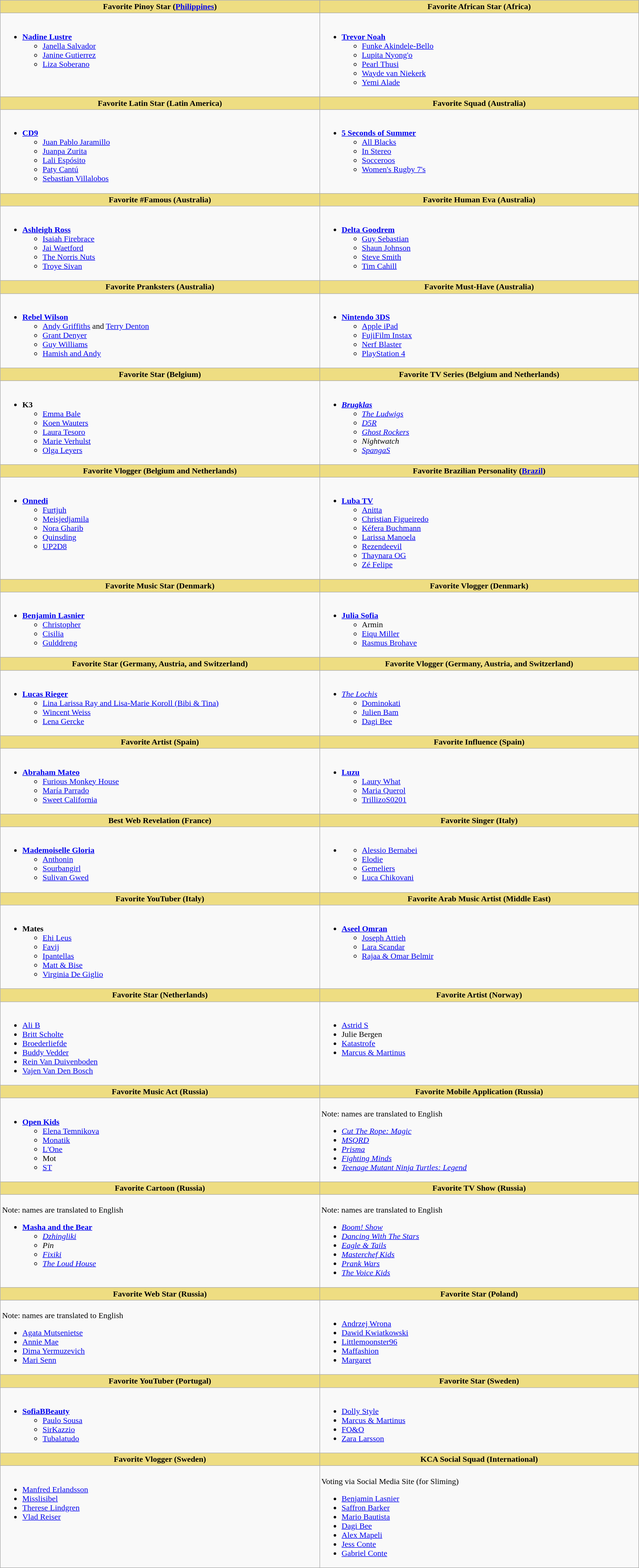<table class="wikitable" style="width:100%;">
<tr>
<th style="background:#EEDD82; width:50%">Favorite Pinoy Star (<a href='#'>Philippines</a>)</th>
<th style="background:#EEDD82; width:50%">Favorite African Star (Africa)</th>
</tr>
<tr>
<td valign="top"><br><ul><li><strong><a href='#'>Nadine Lustre</a></strong><ul><li><a href='#'>Janella Salvador</a></li><li><a href='#'>Janine Gutierrez</a></li><li><a href='#'>Liza Soberano</a></li></ul></li></ul></td>
<td valign="top"><br><ul><li><strong><a href='#'>Trevor Noah</a></strong><ul><li><a href='#'>Funke Akindele-Bello</a></li><li><a href='#'>Lupita Nyong'o</a></li><li><a href='#'>Pearl Thusi</a></li><li><a href='#'>Wayde van Niekerk</a></li><li><a href='#'>Yemi Alade</a></li></ul></li></ul></td>
</tr>
<tr>
<th style="background:#EEDD82; width:50%">Favorite Latin Star (Latin America)</th>
<th style="background:#EEDD82; width:50%">Favorite Squad (Australia)</th>
</tr>
<tr>
<td valign="top"><br><ul><li><strong><a href='#'>CD9</a></strong><ul><li><a href='#'>Juan Pablo Jaramillo</a></li><li><a href='#'>Juanpa Zurita</a></li><li><a href='#'>Lali Espósito</a></li><li><a href='#'>Paty Cantú</a></li><li><a href='#'>Sebastian Villalobos</a></li></ul></li></ul></td>
<td valign="top"><br><ul><li><strong><a href='#'>5 Seconds of Summer</a></strong><ul><li><a href='#'>All Blacks</a></li><li><a href='#'>In Stereo</a></li><li><a href='#'>Socceroos</a></li><li><a href='#'>Women's Rugby 7's</a></li></ul></li></ul></td>
</tr>
<tr>
<th style="background:#EEDD82; width:50%">Favorite #Famous (Australia)</th>
<th style="background:#EEDD82; width:50%">Favorite Human Eva (Australia)</th>
</tr>
<tr>
<td valign="top"><br><ul><li><strong><a href='#'>Ashleigh Ross</a></strong><ul><li><a href='#'>Isaiah Firebrace</a></li><li><a href='#'>Jai Waetford</a></li><li><a href='#'>The Norris Nuts</a></li><li><a href='#'>Troye Sivan</a></li></ul></li></ul></td>
<td valign="top"><br><ul><li><strong><a href='#'>Delta Goodrem</a></strong><ul><li><a href='#'>Guy Sebastian</a></li><li><a href='#'>Shaun Johnson</a></li><li><a href='#'>Steve Smith</a></li><li><a href='#'>Tim Cahill</a></li></ul></li></ul></td>
</tr>
<tr>
<th style="background:#EEDD82; width:50%">Favorite Pranksters (Australia)</th>
<th style="background:#EEDD82; width:50%">Favorite Must-Have (Australia)</th>
</tr>
<tr>
<td valign="top"><br><ul><li><strong><a href='#'>Rebel Wilson</a></strong><ul><li><a href='#'>Andy Griffiths</a> and <a href='#'>Terry Denton</a></li><li><a href='#'>Grant Denyer</a></li><li><a href='#'>Guy Williams</a></li><li><a href='#'>Hamish and Andy</a></li></ul></li></ul></td>
<td valign="top"><br><ul><li><strong><a href='#'>Nintendo 3DS</a></strong><ul><li><a href='#'>Apple iPad</a></li><li><a href='#'>FujiFilm Instax</a></li><li><a href='#'>Nerf Blaster</a></li><li><a href='#'>PlayStation 4</a></li></ul></li></ul></td>
</tr>
<tr>
<th style="background:#EEDD82; width:50%">Favorite Star (Belgium)</th>
<th style="background:#EEDD82; width:50%">Favorite TV Series (Belgium and Netherlands)</th>
</tr>
<tr>
<td valign="top"><br><ul><li><strong>K3</strong><ul><li><a href='#'>Emma Bale</a></li><li><a href='#'>Koen Wauters</a></li><li><a href='#'>Laura Tesoro</a></li><li><a href='#'>Marie Verhulst</a></li><li><a href='#'>Olga Leyers</a></li></ul></li></ul></td>
<td valign="top"><br><ul><li><strong><em><a href='#'>Brugklas</a></em></strong><ul><li><em><a href='#'>The Ludwigs</a></em></li><li><em><a href='#'>D5R</a></em></li><li><em><a href='#'>Ghost Rockers</a></em></li><li><em>Nightwatch</em></li><li><em><a href='#'>SpangaS</a></em></li></ul></li></ul></td>
</tr>
<tr>
<th style="background:#EEDD82; width:50%">Favorite Vlogger (Belgium and Netherlands)</th>
<th style="background:#EEDD82; width:50%">Favorite Brazilian Personality (<a href='#'>Brazil</a>)</th>
</tr>
<tr>
<td valign="top"><br><ul><li><strong><a href='#'>Onnedi</a></strong><ul><li><a href='#'>Furtjuh</a></li><li><a href='#'>Meisjedjamila</a></li><li><a href='#'>Nora Gharib</a></li><li><a href='#'>Quinsding</a></li><li><a href='#'>UP2D8</a></li></ul></li></ul></td>
<td valign="top"><br><ul><li><strong><a href='#'>Luba TV</a></strong><ul><li><a href='#'>Anitta</a></li><li><a href='#'>Christian Figueiredo</a></li><li><a href='#'>Kéfera Buchmann</a></li><li><a href='#'>Larissa Manoela</a></li><li><a href='#'>Rezendeevil</a></li><li><a href='#'>Thaynara OG</a></li><li><a href='#'>Zé Felipe</a></li></ul></li></ul></td>
</tr>
<tr>
<th style="background:#EEDD82; width:50%">Favorite Music Star (Denmark)</th>
<th style="background:#EEDD82; width:50%">Favorite Vlogger (Denmark)</th>
</tr>
<tr>
<td valign="top"><br><ul><li><strong><a href='#'>Benjamin Lasnier</a></strong><ul><li><a href='#'>Christopher</a></li><li><a href='#'>Cisilia</a></li><li><a href='#'>Gulddreng</a></li></ul></li></ul></td>
<td valign="top"><br><ul><li><strong><a href='#'>Julia Sofia</a></strong><ul><li>Armin</li><li><a href='#'>Eiqu Miller</a></li><li><a href='#'>Rasmus Brohave</a></li></ul></li></ul></td>
</tr>
<tr>
<th style="background:#EEDD82; width:50%">Favorite Star (Germany, Austria, and Switzerland)</th>
<th style="background:#EEDD82; width:50%">Favorite Vlogger (Germany, Austria, and Switzerland)</th>
</tr>
<tr>
<td valign="top"><br><ul><li><strong><a href='#'>Lucas Rieger</a></strong><ul><li><a href='#'>Lina Larissa Ray and Lisa-Marie Koroll (Bibi & Tina)</a></li><li><a href='#'>Wincent Weiss</a></li><li><a href='#'>Lena Gercke</a></li></ul></li></ul></td>
<td valign="top"><br><ul><li><em><a href='#'>The Lochis</a></em><ul><li><a href='#'>Dominokati</a></li><li><a href='#'>Julien Bam</a></li><li><a href='#'>Dagi Bee</a></li></ul></li></ul></td>
</tr>
<tr>
<th style="background:#EEDD82; width:50%">Favorite Artist (Spain)</th>
<th style="background:#EEDD82; width:50%">Favorite Influence (Spain)</th>
</tr>
<tr>
<td valign="top"><br><ul><li><strong><a href='#'>Abraham Mateo</a></strong><ul><li><a href='#'>Furious Monkey House</a></li><li><a href='#'>María Parrado</a></li><li><a href='#'>Sweet California</a></li></ul></li></ul></td>
<td valign="top"><br><ul><li><strong><a href='#'>Luzu</a></strong><ul><li><a href='#'>Laury What</a></li><li><a href='#'>Maria Querol</a></li><li><a href='#'>TrillizoS0201</a></li></ul></li></ul></td>
</tr>
<tr>
<th style="background:#EEDD82; width:50%">Best Web Revelation (France)</th>
<th style="background:#EEDD82; width:50%">Favorite Singer (Italy)</th>
</tr>
<tr>
<td valign="top"><br><ul><li><strong><a href='#'>Mademoiselle Gloria</a></strong><ul><li><a href='#'>Anthonin</a></li><li><a href='#'>Sourbangirl</a></li><li><a href='#'>Sulivan Gwed</a></li></ul></li></ul></td>
<td valign="top"><br><ul><li><strong></strong><ul><li><a href='#'>Alessio Bernabei</a></li><li><a href='#'>Elodie</a></li><li><a href='#'>Gemeliers</a></li><li><a href='#'>Luca Chikovani</a></li></ul></li></ul></td>
</tr>
<tr>
<th style="background:#EEDD82; width:50%">Favorite YouTuber (Italy)</th>
<th style="background:#EEDD82; width:50%">Favorite Arab Music Artist (Middle East)</th>
</tr>
<tr>
<td valign="top"><br><ul><li><strong>Mates</strong><ul><li><a href='#'>Ehi Leus</a></li><li><a href='#'>Favij</a></li><li><a href='#'>Ipantellas</a></li><li><a href='#'>Matt & Bise</a></li><li><a href='#'>Virginia De Giglio</a></li></ul></li></ul></td>
<td valign="top"><br><ul><li><strong><a href='#'>Aseel Omran</a></strong><ul><li><a href='#'>Joseph Attieh</a></li><li><a href='#'>Lara Scandar</a></li><li><a href='#'>Rajaa & Omar Belmir</a></li></ul></li></ul></td>
</tr>
<tr>
<th style="background:#EEDD82; width:50%">Favorite Star (Netherlands)</th>
<th style="background:#EEDD82; width:50%">Favorite Artist (Norway)</th>
</tr>
<tr>
<td valign="top"><br><ul><li><a href='#'>Ali B</a></li><li><a href='#'>Britt Scholte</a></li><li><a href='#'>Broederliefde</a></li><li><a href='#'>Buddy Vedder</a></li><li><a href='#'>Rein Van Duivenboden</a></li><li><a href='#'>Vajen Van Den Bosch</a></li></ul></td>
<td valign="top"><br><ul><li><a href='#'>Astrid S</a></li><li>Julie Bergen</li><li><a href='#'>Katastrofe</a></li><li><a href='#'>Marcus & Martinus</a></li></ul></td>
</tr>
<tr>
<th style="background:#EEDD82; width:50%">Favorite Music Act (Russia)</th>
<th style="background:#EEDD82; width:50%">Favorite Mobile Application (Russia)</th>
</tr>
<tr>
<td valign="top"><br><ul><li><strong><a href='#'>Open Kids</a></strong><ul><li><a href='#'>Elena Temnikova</a></li><li><a href='#'>Monatik</a></li><li><a href='#'>L'One</a></li><li>Mot</li><li><a href='#'>ST</a></li></ul></li></ul></td>
<td valign="top"><br>Note: names are translated to English<ul><li><em><a href='#'>Cut The Rope: Magic</a></em></li><li><em><a href='#'>MSQRD</a></em></li><li><em><a href='#'>Prisma</a></em></li><li><em><a href='#'>Fighting Minds</a></em></li><li><em><a href='#'>Teenage Mutant Ninja Turtles: Legend</a></em></li></ul></td>
</tr>
<tr>
<th style="background:#EEDD82; width:50%">Favorite Cartoon (Russia)</th>
<th style="background:#EEDD82; width:50%">Favorite TV Show (Russia)</th>
</tr>
<tr>
<td valign="top"><br>Note: names are translated to English<ul><li><strong><a href='#'>Masha and the Bear</a></strong><ul><li><em><a href='#'>Dzhingliki</a></em></li><li><em>Pin</em></li><li><em><a href='#'>Fixiki</a></em></li><li><em><a href='#'>The Loud House</a></em></li></ul></li></ul></td>
<td valign="top"><br>Note: names are translated to English<ul><li><em><a href='#'>Boom! Show</a></em></li><li><em><a href='#'>Dancing With The Stars</a></em></li><li><em><a href='#'>Eagle & Tails</a></em></li><li><em><a href='#'>Masterchef Kids</a></em></li><li><em><a href='#'>Prank Wars</a></em></li><li><em><a href='#'>The Voice Kids</a></em></li></ul></td>
</tr>
<tr>
<th style="background:#EEDD82; width:50%">Favorite Web Star (Russia)</th>
<th style="background:#EEDD82; width:50%">Favorite Star (Poland)</th>
</tr>
<tr>
<td valign="top"><br>Note: names are translated to English<ul><li><a href='#'>Agata Mutsenietse</a></li><li><a href='#'>Annie Mae</a></li><li><a href='#'>Dima Yermuzevich</a></li><li><a href='#'>Mari Senn</a></li></ul></td>
<td valign="top"><br><ul><li><a href='#'>Andrzej Wrona</a></li><li><a href='#'>Dawid Kwiatkowski</a></li><li><a href='#'>Littlemoonster96</a></li><li><a href='#'>Maffashion</a></li><li><a href='#'>Margaret</a></li></ul></td>
</tr>
<tr>
<th style="background:#EEDD82; width:50%">Favorite YouTuber (Portugal)</th>
<th style="background:#EEDD82; width:50%">Favorite Star (Sweden)</th>
</tr>
<tr>
<td valign="top"><br><ul><li><strong><a href='#'>SofiaBBeauty</a></strong><ul><li><a href='#'>Paulo Sousa</a></li><li><a href='#'>SirKazzio</a></li><li><a href='#'>Tubalatudo</a></li></ul></li></ul></td>
<td valign="top"><br><ul><li><a href='#'>Dolly Style</a></li><li><a href='#'>Marcus & Martinus</a></li><li><a href='#'>FO&O</a></li><li><a href='#'>Zara Larsson</a></li></ul></td>
</tr>
<tr>
<th style="background:#EEDD82; width:50%">Favorite Vlogger (Sweden)</th>
<th style="background:#EEDD82; width:50%">KCA Social Squad (International)</th>
</tr>
<tr>
<td valign="top"><br><ul><li><a href='#'>Manfred Erlandsson</a></li><li><a href='#'>Misslisibel</a></li><li><a href='#'>Therese Lindgren</a></li><li><a href='#'>Vlad Reiser</a></li></ul></td>
<td valign="top"><br>Voting via Social Media Site (for Sliming)<ul><li><a href='#'>Benjamin Lasnier</a></li><li><a href='#'>Saffron Barker</a></li><li><a href='#'>Mario Bautista</a></li><li><a href='#'>Dagi Bee</a></li><li><a href='#'>Alex Mapeli</a></li><li><a href='#'>Jess Conte</a></li><li><a href='#'>Gabriel Conte</a></li></ul></td>
</tr>
</table>
